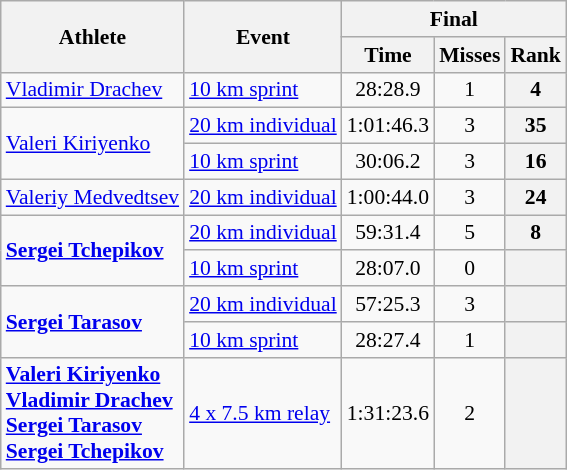<table class="wikitable" style="font-size:90%">
<tr>
<th rowspan="2">Athlete</th>
<th rowspan="2">Event</th>
<th colspan="3">Final</th>
</tr>
<tr>
<th>Time</th>
<th>Misses</th>
<th>Rank</th>
</tr>
<tr>
<td><a href='#'>Vladimir Drachev</a></td>
<td><a href='#'>10 km sprint</a></td>
<td align="center">28:28.9</td>
<td align="center">1</td>
<th align="center">4</th>
</tr>
<tr>
<td rowspan=2><a href='#'>Valeri Kiriyenko</a></td>
<td><a href='#'>20 km individual</a></td>
<td align="center">1:01:46.3</td>
<td align="center">3</td>
<th align="center">35</th>
</tr>
<tr>
<td><a href='#'>10 km sprint</a></td>
<td align="center">30:06.2</td>
<td align="center">3</td>
<th align="center">16</th>
</tr>
<tr>
<td><a href='#'>Valeriy Medvedtsev</a></td>
<td><a href='#'>20 km individual</a></td>
<td align="center">1:00:44.0</td>
<td align="center">3</td>
<th align="center">24</th>
</tr>
<tr>
<td rowspan=2><strong><a href='#'>Sergei Tchepikov</a></strong></td>
<td><a href='#'>20 km individual</a></td>
<td align="center">59:31.4</td>
<td align="center">5</td>
<th align="center">8</th>
</tr>
<tr>
<td><a href='#'>10 km sprint</a></td>
<td align="center">28:07.0</td>
<td align="center">0</td>
<th align="center"></th>
</tr>
<tr>
<td rowspan=2><strong><a href='#'>Sergei Tarasov</a></strong></td>
<td><a href='#'>20 km individual</a></td>
<td align="center">57:25.3</td>
<td align="center">3</td>
<th align="center"></th>
</tr>
<tr>
<td><a href='#'>10 km sprint</a></td>
<td align="center">28:27.4</td>
<td align="center">1</td>
<th align="center"></th>
</tr>
<tr>
<td><strong><a href='#'>Valeri Kiriyenko</a><br><a href='#'>Vladimir Drachev</a><br><a href='#'>Sergei Tarasov</a><br><a href='#'>Sergei Tchepikov</a></strong></td>
<td><a href='#'>4 x 7.5 km relay</a></td>
<td align="center">1:31:23.6</td>
<td align="center">2</td>
<th align="center"></th>
</tr>
</table>
